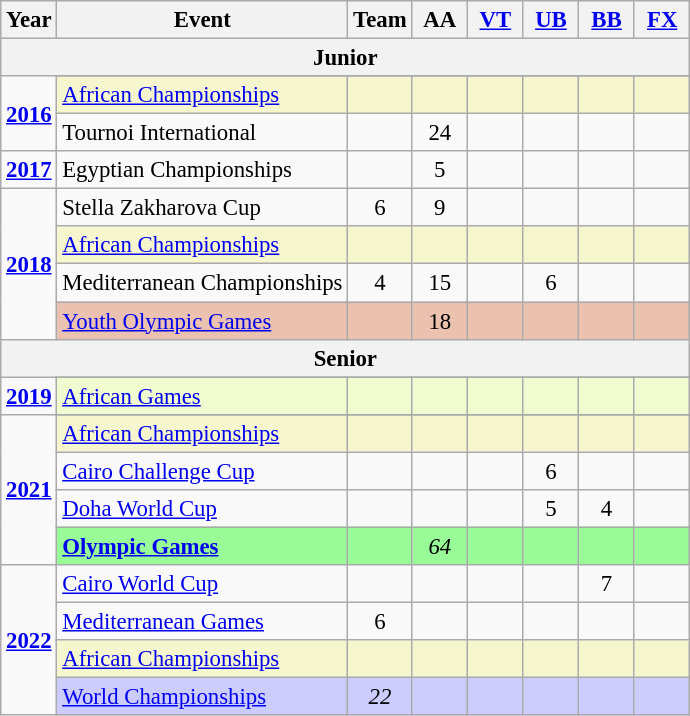<table class="wikitable" style="text-align:center; font-size:95%;">
<tr>
<th align=center>Year</th>
<th align=center>Event</th>
<th style="width:30px;">Team</th>
<th style="width:30px;">AA</th>
<th style="width:30px;"><a href='#'>VT</a></th>
<th style="width:30px;"><a href='#'>UB</a></th>
<th style="width:30px;"><a href='#'>BB</a></th>
<th style="width:30px;"><a href='#'>FX</a></th>
</tr>
<tr>
<th colspan="8"><strong>Junior</strong></th>
</tr>
<tr>
<td rowspan="3"><strong><a href='#'>2016</a></strong></td>
</tr>
<tr bgcolor=#F5F6CE>
<td align=left><a href='#'>African Championships</a></td>
<td></td>
<td></td>
<td></td>
<td></td>
<td></td>
<td></td>
</tr>
<tr>
<td align=left>Tournoi International</td>
<td></td>
<td>24</td>
<td></td>
<td></td>
<td></td>
<td></td>
</tr>
<tr>
<td rowspan="1"><strong><a href='#'>2017</a></strong></td>
<td align=left>Egyptian Championships</td>
<td></td>
<td>5</td>
<td></td>
<td></td>
<td></td>
<td></td>
</tr>
<tr>
<td rowspan="4"><strong><a href='#'>2018</a></strong></td>
<td align=left>Stella Zakharova Cup</td>
<td>6</td>
<td>9</td>
<td></td>
<td></td>
<td></td>
<td></td>
</tr>
<tr bgcolor=#F5F6CE>
<td align=left><a href='#'>African Championships</a></td>
<td></td>
<td></td>
<td></td>
<td></td>
<td></td>
<td></td>
</tr>
<tr>
<td align=left>Mediterranean Championships</td>
<td>4</td>
<td>15</td>
<td></td>
<td>6</td>
<td></td>
<td></td>
</tr>
<tr style="background:#ebc2af;">
<td align=left><a href='#'>Youth Olympic Games</a></td>
<td></td>
<td>18</td>
<td></td>
<td></td>
<td></td>
<td></td>
</tr>
<tr>
<th colspan="8"><strong>Senior</strong></th>
</tr>
<tr>
<td rowspan="2"><strong><a href='#'>2019</a></strong></td>
</tr>
<tr bgcolor=#f0fccf>
<td align=left><a href='#'>African Games</a></td>
<td></td>
<td></td>
<td></td>
<td></td>
<td></td>
<td></td>
</tr>
<tr>
<td rowspan="5"><strong><a href='#'>2021</a></strong></td>
</tr>
<tr bgcolor=#F5F6CE>
<td align=left><a href='#'>African Championships</a></td>
<td></td>
<td></td>
<td></td>
<td></td>
<td></td>
<td></td>
</tr>
<tr>
<td align=left><a href='#'>Cairo Challenge Cup</a></td>
<td></td>
<td></td>
<td></td>
<td>6</td>
<td></td>
<td></td>
</tr>
<tr>
<td align=left><a href='#'>Doha World Cup</a></td>
<td></td>
<td></td>
<td></td>
<td>5</td>
<td>4</td>
<td></td>
</tr>
<tr bgcolor=98FB98>
<td align=left><strong><a href='#'>Olympic Games</a></strong></td>
<td></td>
<td><em>64</em></td>
<td></td>
<td></td>
<td></td>
<td></td>
</tr>
<tr>
<td rowspan="4"><strong><a href='#'>2022</a></strong></td>
<td align=left><a href='#'>Cairo World Cup</a></td>
<td></td>
<td></td>
<td></td>
<td></td>
<td>7</td>
<td></td>
</tr>
<tr>
<td align=left><a href='#'>Mediterranean Games</a></td>
<td>6</td>
<td></td>
<td></td>
<td></td>
<td></td>
<td></td>
</tr>
<tr bgcolor="#f5f6ce">
<td align=left><a href='#'>African Championships</a></td>
<td></td>
<td></td>
<td></td>
<td></td>
<td></td>
<td></td>
</tr>
<tr bgcolor=#CCCCFF>
<td align=left><a href='#'>World Championships</a></td>
<td><em>22</em></td>
<td></td>
<td></td>
<td></td>
<td></td>
<td></td>
</tr>
</table>
